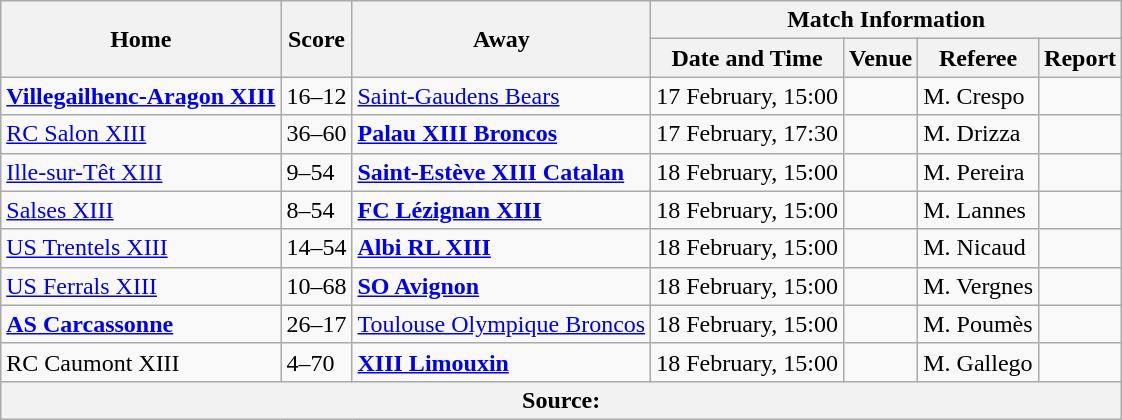<table class="wikitable defaultcenter col1left col3left">
<tr>
<th scope="col" rowspan=2>Home</th>
<th scope="col" rowspan=2>Score</th>
<th scope="col" rowspan=2>Away</th>
<th scope="col" colspan=4>Match Information</th>
</tr>
<tr>
<th scope="col">Date and Time</th>
<th scope="col">Venue</th>
<th scope="col">Referee</th>
<th scope="col">Report</th>
</tr>
<tr>
<td> <strong><a href='#'>Villegailhenc-Aragon XIII</a></strong></td>
<td>16–12</td>
<td> <a href='#'>Saint-Gaudens Bears</a></td>
<td>17 February, 15:00</td>
<td></td>
<td>M. Crespo</td>
<td></td>
</tr>
<tr>
<td> <a href='#'>RC Salon XIII</a></td>
<td>36–60</td>
<td> <strong><a href='#'>Palau XIII Broncos</a></strong></td>
<td>17 February, 17:30</td>
<td></td>
<td>M. Drizza</td>
<td></td>
</tr>
<tr>
<td><a href='#'>Ille-sur-Têt XIII</a></td>
<td>9–54</td>
<td> <strong><a href='#'>Saint-Estève XIII Catalan</a></strong></td>
<td>18 February, 15:00</td>
<td></td>
<td>M. Pereira</td>
<td></td>
</tr>
<tr>
<td><a href='#'>Salses XIII</a></td>
<td>8–54</td>
<td> <strong><a href='#'>FC Lézignan XIII</a></strong></td>
<td>18 February, 15:00</td>
<td></td>
<td>M. Lannes</td>
<td></td>
</tr>
<tr>
<td><a href='#'>US Trentels XIII</a></td>
<td>14–54</td>
<td> <strong><a href='#'>Albi RL XIII</a></strong></td>
<td>18 February, 15:00</td>
<td></td>
<td>M. Nicaud</td>
<td></td>
</tr>
<tr>
<td> <a href='#'>US Ferrals XIII</a></td>
<td>10–68</td>
<td> <strong><a href='#'>SO Avignon</a></strong></td>
<td>18 February, 15:00</td>
<td></td>
<td>M. Vergnes</td>
<td></td>
</tr>
<tr>
<td> <strong><a href='#'>AS Carcassonne</a></strong></td>
<td>26–17</td>
<td> <a href='#'>Toulouse Olympique Broncos</a></td>
<td>18 February, 15:00</td>
<td></td>
<td>M. Poumès</td>
<td></td>
</tr>
<tr>
<td>RC Caumont XIII</td>
<td>4–70</td>
<td> <strong><a href='#'>XIII Limouxin</a></strong></td>
<td>18 February, 15:00</td>
<td></td>
<td>M. Gallego</td>
<td></td>
</tr>
<tr>
<th colspan=7>Source:</th>
</tr>
</table>
